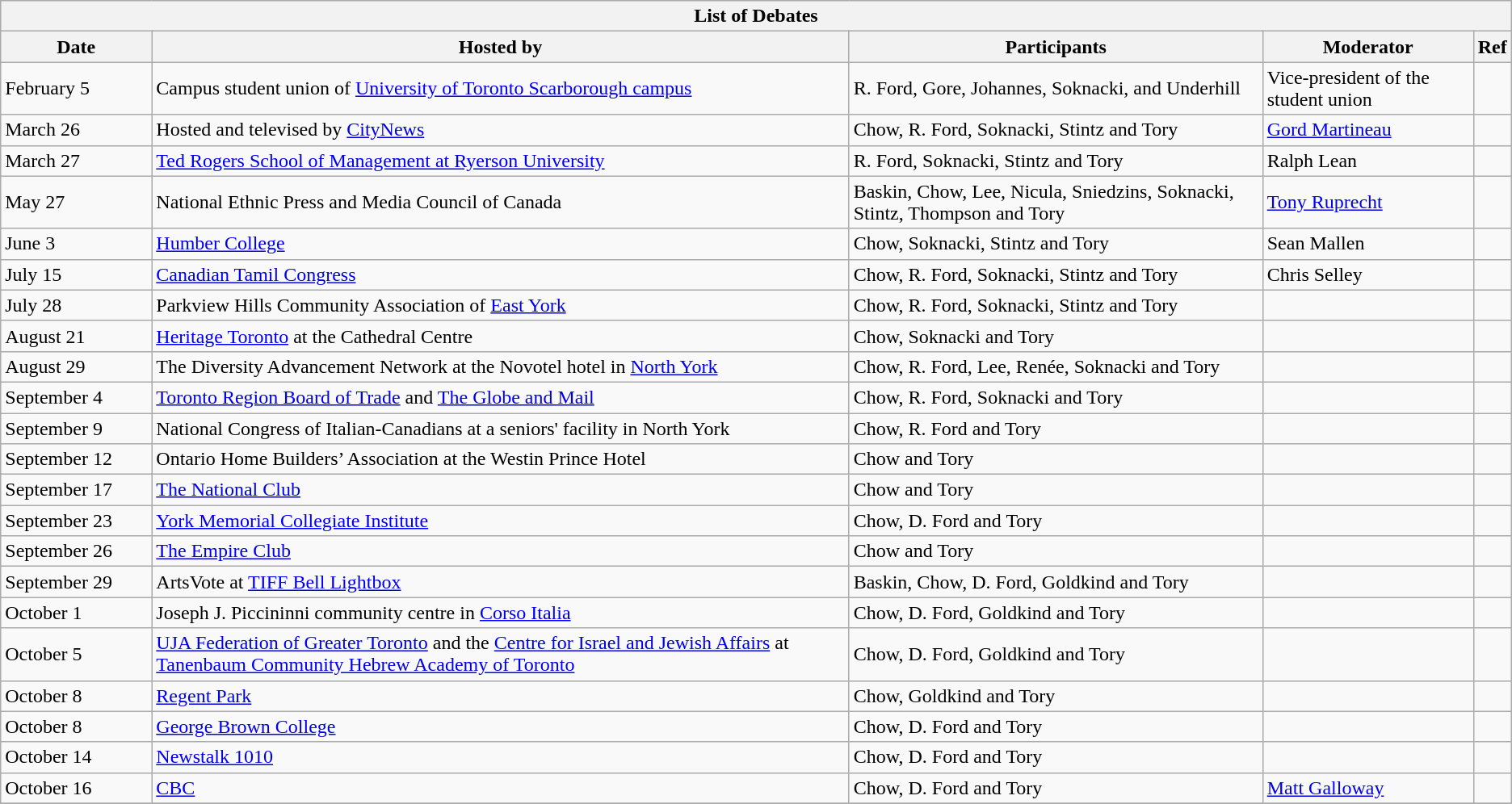<table class="wikitable collapsible collapsed">
<tr style="background:#e9e9e9;">
<th colspan="5">List of Debates</th>
</tr>
<tr>
<th style="width:10%">Date</th>
<th>Hosted by</th>
<th>Participants</th>
<th>Moderator</th>
<th>Ref</th>
</tr>
<tr>
<td>February 5</td>
<td>Campus student union of <a href='#'>University of Toronto Scarborough campus</a></td>
<td>R. Ford, Gore, Johannes, Soknacki, and Underhill</td>
<td>Vice-president of the student union</td>
<td></td>
</tr>
<tr>
<td>March 26</td>
<td>Hosted and televised by <a href='#'>CityNews</a></td>
<td>Chow, R. Ford, Soknacki, Stintz and Tory</td>
<td><a href='#'>Gord Martineau</a></td>
<td></td>
</tr>
<tr>
<td>March 27</td>
<td><a href='#'>Ted Rogers School of Management at Ryerson University</a></td>
<td>R. Ford, Soknacki, Stintz and Tory</td>
<td>Ralph Lean</td>
<td></td>
</tr>
<tr>
<td>May 27</td>
<td>National Ethnic Press and Media Council of Canada</td>
<td>Baskin, Chow, Lee, Nicula, Sniedzins, Soknacki, Stintz, Thompson and Tory</td>
<td><a href='#'>Tony Ruprecht</a></td>
<td></td>
</tr>
<tr>
<td>June 3</td>
<td><a href='#'>Humber College</a></td>
<td>Chow, Soknacki, Stintz and Tory</td>
<td>Sean Mallen</td>
<td></td>
</tr>
<tr>
<td>July 15</td>
<td><a href='#'>Canadian Tamil Congress</a></td>
<td>Chow, R. Ford, Soknacki, Stintz and Tory</td>
<td>Chris Selley</td>
<td></td>
</tr>
<tr>
<td>July 28</td>
<td>Parkview Hills Community Association of <a href='#'>East York</a></td>
<td>Chow, R. Ford, Soknacki, Stintz and Tory</td>
<td></td>
<td></td>
</tr>
<tr>
<td>August 21</td>
<td><a href='#'>Heritage Toronto</a> at the Cathedral Centre</td>
<td>Chow, Soknacki and Tory</td>
<td></td>
<td></td>
</tr>
<tr>
<td>August 29</td>
<td>The Diversity Advancement Network at the Novotel hotel in <a href='#'>North York</a></td>
<td>Chow, R. Ford, Lee, Renée, Soknacki and Tory</td>
<td></td>
<td></td>
</tr>
<tr>
<td>September 4</td>
<td><a href='#'>Toronto Region Board of Trade</a> and <a href='#'>The Globe and Mail</a></td>
<td>Chow, R. Ford, Soknacki and Tory</td>
<td></td>
<td></td>
</tr>
<tr>
<td>September 9</td>
<td>National Congress of Italian-Canadians at a seniors' facility in North York</td>
<td>Chow, R. Ford and Tory</td>
<td></td>
<td></td>
</tr>
<tr>
<td>September 12</td>
<td>Ontario Home Builders’ Association at the Westin Prince Hotel</td>
<td>Chow and Tory</td>
<td></td>
<td></td>
</tr>
<tr>
<td>September 17</td>
<td><a href='#'>The National Club</a></td>
<td>Chow and Tory</td>
<td></td>
<td></td>
</tr>
<tr>
<td>September 23</td>
<td><a href='#'>York Memorial Collegiate Institute</a></td>
<td>Chow, D. Ford and Tory</td>
<td></td>
<td></td>
</tr>
<tr>
<td>September 26</td>
<td><a href='#'>The Empire Club</a></td>
<td>Chow and Tory</td>
<td></td>
<td></td>
</tr>
<tr>
<td>September 29</td>
<td>ArtsVote at <a href='#'>TIFF Bell Lightbox</a></td>
<td>Baskin, Chow, D. Ford, Goldkind and Tory</td>
<td></td>
<td></td>
</tr>
<tr>
<td>October 1</td>
<td>Joseph J. Piccininni community centre in <a href='#'>Corso Italia</a></td>
<td>Chow, D. Ford, Goldkind and Tory</td>
<td></td>
<td></td>
</tr>
<tr>
<td>October 5</td>
<td><a href='#'>UJA Federation of Greater Toronto</a> and the <a href='#'>Centre for Israel and Jewish Affairs</a> at <a href='#'>Tanenbaum Community Hebrew Academy of Toronto</a></td>
<td>Chow, D. Ford, Goldkind and Tory</td>
<td></td>
<td></td>
</tr>
<tr>
<td>October 8</td>
<td><a href='#'>Regent Park</a></td>
<td>Chow, Goldkind and Tory</td>
<td></td>
<td></td>
</tr>
<tr>
<td>October 8</td>
<td><a href='#'>George Brown College</a></td>
<td>Chow, D. Ford and Tory</td>
<td></td>
<td></td>
</tr>
<tr>
<td>October 14</td>
<td><a href='#'>Newstalk 1010</a></td>
<td>Chow, D. Ford and Tory</td>
<td></td>
<td></td>
</tr>
<tr>
<td>October 16</td>
<td><a href='#'>CBC</a></td>
<td>Chow, D. Ford and Tory</td>
<td><a href='#'>Matt Galloway</a></td>
<td></td>
</tr>
<tr>
</tr>
</table>
